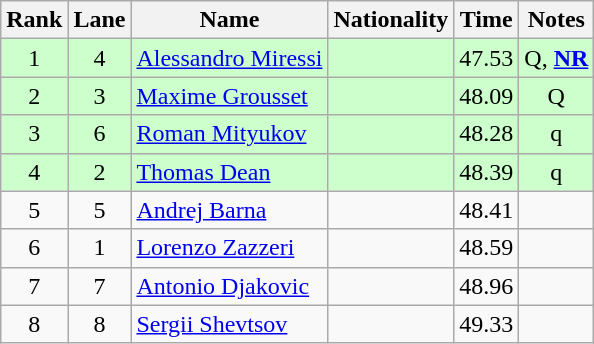<table class="wikitable sortable" style="text-align:center">
<tr>
<th>Rank</th>
<th>Lane</th>
<th>Name</th>
<th>Nationality</th>
<th>Time</th>
<th>Notes</th>
</tr>
<tr bgcolor=ccffcc>
<td>1</td>
<td>4</td>
<td align=left><a href='#'>Alessandro Miressi</a></td>
<td align=left></td>
<td>47.53</td>
<td>Q, <strong><a href='#'>NR</a></strong></td>
</tr>
<tr bgcolor=ccffcc>
<td>2</td>
<td>3</td>
<td align=left><a href='#'>Maxime Grousset</a></td>
<td align=left></td>
<td>48.09</td>
<td>Q</td>
</tr>
<tr bgcolor=ccffcc>
<td>3</td>
<td>6</td>
<td align=left><a href='#'>Roman Mityukov</a></td>
<td align=left></td>
<td>48.28</td>
<td>q</td>
</tr>
<tr bgcolor=ccffcc>
<td>4</td>
<td>2</td>
<td align=left><a href='#'>Thomas Dean</a></td>
<td align=left></td>
<td>48.39</td>
<td>q</td>
</tr>
<tr>
<td>5</td>
<td>5</td>
<td align=left><a href='#'>Andrej Barna</a></td>
<td align=left></td>
<td>48.41</td>
<td></td>
</tr>
<tr>
<td>6</td>
<td>1</td>
<td align=left><a href='#'>Lorenzo Zazzeri</a></td>
<td align=left></td>
<td>48.59</td>
<td></td>
</tr>
<tr>
<td>7</td>
<td>7</td>
<td align=left><a href='#'>Antonio Djakovic</a></td>
<td align=left></td>
<td>48.96</td>
<td></td>
</tr>
<tr>
<td>8</td>
<td>8</td>
<td align=left><a href='#'>Sergii Shevtsov</a></td>
<td align=left></td>
<td>49.33</td>
<td></td>
</tr>
</table>
